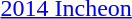<table>
<tr>
<td rowspan=2><a href='#'>2014 Incheon</a></td>
<td rowspan=2></td>
<td rowspan=2></td>
<td></td>
</tr>
<tr>
<td></td>
</tr>
</table>
